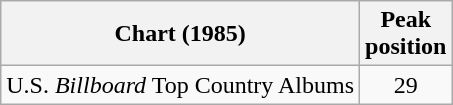<table class="wikitable">
<tr>
<th>Chart (1985)</th>
<th>Peak<br>position</th>
</tr>
<tr>
<td>U.S. <em>Billboard</em> Top Country Albums</td>
<td align="center">29</td>
</tr>
</table>
